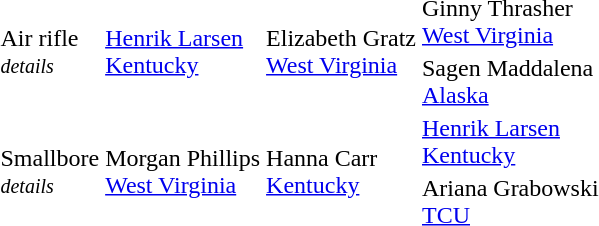<table>
<tr>
<td rowspan=2>Air rifle<br><small><em>details</em></small></td>
<td rowspan=2><a href='#'>Henrik Larsen</a><br> <a href='#'>Kentucky</a></td>
<td rowspan=2>Elizabeth Gratz<br> <a href='#'>West Virginia</a></td>
<td>Ginny Thrasher<br> <a href='#'>West Virginia</a></td>
</tr>
<tr>
<td>Sagen Maddalena<br> <a href='#'>Alaska</a></td>
</tr>
<tr>
<td rowspan=2>Smallbore<br><small><em>details</em></small></td>
<td rowspan=2>Morgan Phillips<br> <a href='#'>West Virginia</a></td>
<td rowspan=2>Hanna Carr<br> <a href='#'>Kentucky</a></td>
<td><a href='#'>Henrik Larsen</a><br> <a href='#'>Kentucky</a></td>
</tr>
<tr>
<td>Ariana Grabowski<br> <a href='#'>TCU</a></td>
</tr>
</table>
